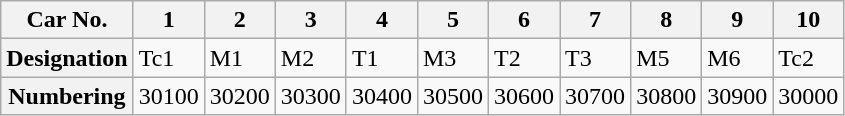<table class="wikitable">
<tr>
<th>Car No.</th>
<th>1</th>
<th>2</th>
<th>3</th>
<th>4</th>
<th>5</th>
<th>6</th>
<th>7</th>
<th>8</th>
<th>9</th>
<th>10</th>
</tr>
<tr>
<th>Designation</th>
<td>Tc1</td>
<td>M1</td>
<td>M2</td>
<td>T1</td>
<td>M3</td>
<td>T2</td>
<td>T3</td>
<td>M5</td>
<td>M6</td>
<td>Tc2</td>
</tr>
<tr>
<th>Numbering</th>
<td>30100</td>
<td>30200</td>
<td>30300</td>
<td>30400</td>
<td>30500</td>
<td>30600</td>
<td>30700</td>
<td>30800</td>
<td>30900</td>
<td>30000</td>
</tr>
</table>
